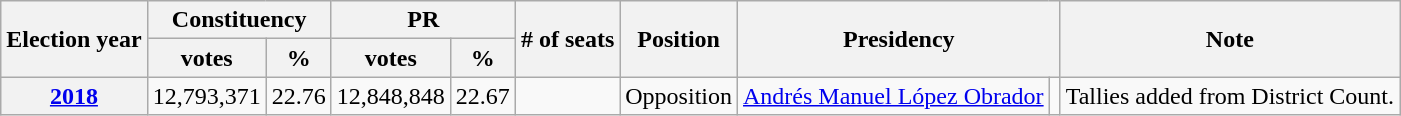<table class="wikitable">
<tr>
<th rowspan="2">Election year</th>
<th colspan="2">Constituency</th>
<th colspan="2">PR</th>
<th rowspan="2"># of seats</th>
<th rowspan="2">Position</th>
<th colspan="2" rowspan="2">Presidency</th>
<th rowspan="2">Note</th>
</tr>
<tr>
<th>votes</th>
<th>%</th>
<th>votes</th>
<th>%</th>
</tr>
<tr>
<th><a href='#'>2018</a></th>
<td>12,793,371</td>
<td>22.76</td>
<td>12,848,848</td>
<td>22.67</td>
<td></td>
<td>Opposition</td>
<td><a href='#'>Andrés Manuel López Obrador</a></td>
<td></td>
<td>Tallies added from  District Count.</td>
</tr>
</table>
